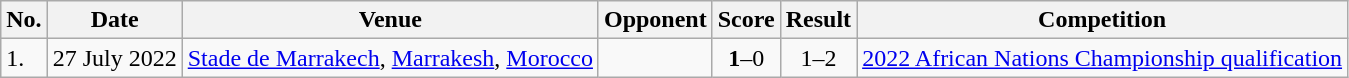<table class="wikitable">
<tr>
<th>No.</th>
<th>Date</th>
<th>Venue</th>
<th>Opponent</th>
<th>Score</th>
<th>Result</th>
<th>Competition</th>
</tr>
<tr>
<td>1.</td>
<td>27 July 2022</td>
<td><a href='#'>Stade de Marrakech</a>, <a href='#'>Marrakesh</a>, <a href='#'>Morocco</a></td>
<td></td>
<td align=center><strong>1</strong>–0</td>
<td align=center>1–2</td>
<td><a href='#'>2022 African Nations Championship qualification</a></td>
</tr>
</table>
